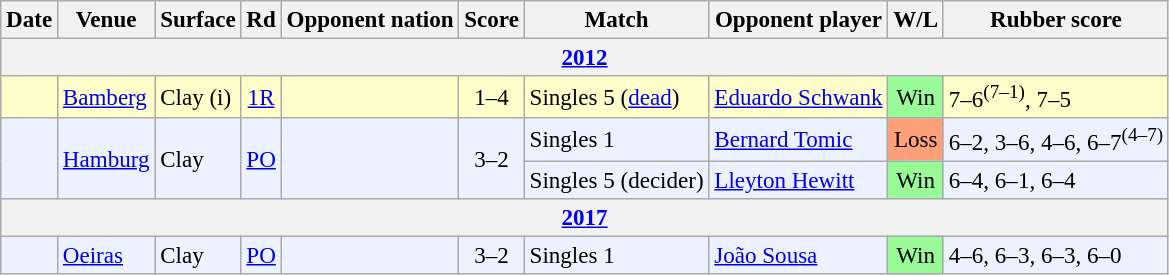<table class="wikitable nowrap" style=font-size:96%>
<tr>
<th>Date</th>
<th>Venue</th>
<th>Surface</th>
<th>Rd</th>
<th>Opponent nation</th>
<th>Score</th>
<th>Match</th>
<th>Opponent player</th>
<th>W/L</th>
<th class="unsortable">Rubber score</th>
</tr>
<tr>
<th colspan=10><a href='#'>2012</a></th>
</tr>
<tr bgcolor="#FFFFCC">
<td></td>
<td><a href='#'>Bamberg</a></td>
<td>Clay (i)</td>
<td align="center"><a href='#'>1R</a></td>
<td></td>
<td align="center">1–4</td>
<td>Singles 5 (<a href='#'>dead</a>)</td>
<td><a href='#'>Eduardo Schwank</a></td>
<td bgcolor=98FB98 align=center>Win</td>
<td>7–6<sup>(7–1)</sup>, 7–5</td>
</tr>
<tr bgcolor="#ECF2FF">
<td rowspan=2></td>
<td rowspan=2><a href='#'>Hamburg</a></td>
<td rowspan=2>Clay</td>
<td rowspan=2 align="center"><a href='#'>PO</a></td>
<td rowspan=2></td>
<td rowspan=2 align="center">3–2</td>
<td>Singles 1</td>
<td><a href='#'>Bernard Tomic</a></td>
<td bgcolor=FFA07A align=center>Loss</td>
<td>6–2, 3–6, 4–6, 6–7<sup>(4–7)</sup></td>
</tr>
<tr bgcolor="#ECF2FF">
<td>Singles 5 (decider)</td>
<td><a href='#'>Lleyton Hewitt</a></td>
<td bgcolor=98FB98 align=center>Win</td>
<td>6–4, 6–1, 6–4</td>
</tr>
<tr>
<th colspan=10><a href='#'>2017</a></th>
</tr>
<tr bgcolor="#ECF2FF">
<td></td>
<td><a href='#'>Oeiras</a></td>
<td>Clay</td>
<td align="center"><a href='#'>PO</a></td>
<td></td>
<td align="center">3–2</td>
<td>Singles 1</td>
<td><a href='#'>João Sousa</a></td>
<td bgcolor=98FB98 align=center>Win</td>
<td>4–6, 6–3, 6–3, 6–0</td>
</tr>
</table>
